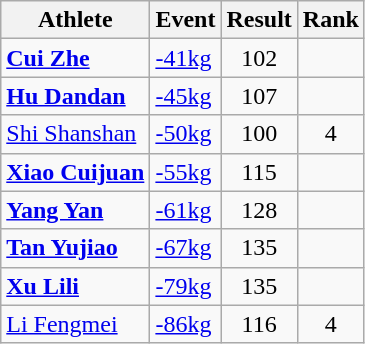<table class="wikitable">
<tr>
<th>Athlete</th>
<th>Event</th>
<th>Result</th>
<th>Rank</th>
</tr>
<tr align=center>
<td align=left><strong><a href='#'>Cui Zhe</a></strong></td>
<td align=left><a href='#'>-41kg</a></td>
<td>102</td>
<td></td>
</tr>
<tr align=center>
<td align=left><strong><a href='#'>Hu Dandan</a></strong></td>
<td align=left><a href='#'>-45kg</a></td>
<td>107 </td>
<td></td>
</tr>
<tr align=center>
<td align=left><a href='#'>Shi Shanshan</a></td>
<td align=left><a href='#'>-50kg</a></td>
<td>100</td>
<td>4</td>
</tr>
<tr align=center>
<td align=left><strong><a href='#'>Xiao Cuijuan</a></strong></td>
<td align=left><a href='#'>-55kg</a></td>
<td>115</td>
<td></td>
</tr>
<tr align=center>
<td align=left><strong><a href='#'>Yang Yan</a></strong></td>
<td align=left><a href='#'>-61kg</a></td>
<td>128</td>
<td></td>
</tr>
<tr align=center>
<td align=left><strong><a href='#'>Tan Yujiao</a></strong></td>
<td align=left><a href='#'>-67kg</a></td>
<td>135 </td>
<td></td>
</tr>
<tr align=center>
<td align=left><strong><a href='#'>Xu Lili</a></strong></td>
<td align=left><a href='#'>-79kg</a></td>
<td>135</td>
<td></td>
</tr>
<tr align=center>
<td align=left><a href='#'>Li Fengmei</a></td>
<td align=left><a href='#'>-86kg</a></td>
<td>116</td>
<td>4</td>
</tr>
</table>
